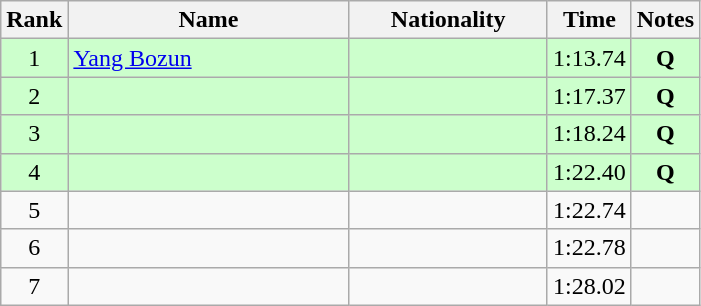<table class="wikitable sortable" style="text-align:center">
<tr>
<th>Rank</th>
<th style="width:180px">Name</th>
<th style="width:125px">Nationality</th>
<th>Time</th>
<th>Notes</th>
</tr>
<tr style="background:#cfc;">
<td>1</td>
<td style="text-align:left;"><a href='#'>Yang Bozun</a></td>
<td style="text-align:left;"></td>
<td>1:13.74</td>
<td><strong>Q</strong></td>
</tr>
<tr style="background:#cfc;">
<td>2</td>
<td style="text-align:left;"></td>
<td style="text-align:left;"></td>
<td>1:17.37</td>
<td><strong>Q</strong></td>
</tr>
<tr style="background:#cfc;">
<td>3</td>
<td style="text-align:left;"></td>
<td style="text-align:left;"></td>
<td>1:18.24</td>
<td><strong>Q</strong></td>
</tr>
<tr style="background:#cfc;">
<td>4</td>
<td style="text-align:left;"></td>
<td style="text-align:left;"></td>
<td>1:22.40</td>
<td><strong>Q</strong></td>
</tr>
<tr>
<td>5</td>
<td style="text-align:left;"></td>
<td style="text-align:left;"></td>
<td>1:22.74</td>
<td></td>
</tr>
<tr>
<td>6</td>
<td style="text-align:left;"></td>
<td style="text-align:left;"></td>
<td>1:22.78</td>
<td></td>
</tr>
<tr>
<td>7</td>
<td style="text-align:left;"></td>
<td style="text-align:left;"></td>
<td>1:28.02</td>
<td></td>
</tr>
</table>
